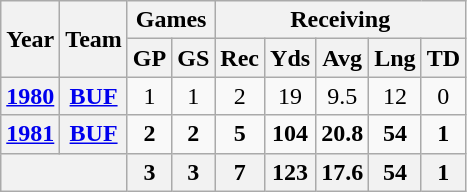<table class="wikitable" style="text-align:center">
<tr>
<th rowspan="2">Year</th>
<th rowspan="2">Team</th>
<th colspan="2">Games</th>
<th colspan="5">Receiving</th>
</tr>
<tr>
<th>GP</th>
<th>GS</th>
<th>Rec</th>
<th>Yds</th>
<th>Avg</th>
<th>Lng</th>
<th>TD</th>
</tr>
<tr>
<th><a href='#'>1980</a></th>
<th><a href='#'>BUF</a></th>
<td>1</td>
<td>1</td>
<td>2</td>
<td>19</td>
<td>9.5</td>
<td>12</td>
<td>0</td>
</tr>
<tr>
<th><a href='#'>1981</a></th>
<th><a href='#'>BUF</a></th>
<td><strong>2</strong></td>
<td><strong>2</strong></td>
<td><strong>5</strong></td>
<td><strong>104</strong></td>
<td><strong>20.8</strong></td>
<td><strong>54</strong></td>
<td><strong>1</strong></td>
</tr>
<tr>
<th colspan="2"></th>
<th>3</th>
<th>3</th>
<th>7</th>
<th>123</th>
<th>17.6</th>
<th>54</th>
<th>1</th>
</tr>
</table>
